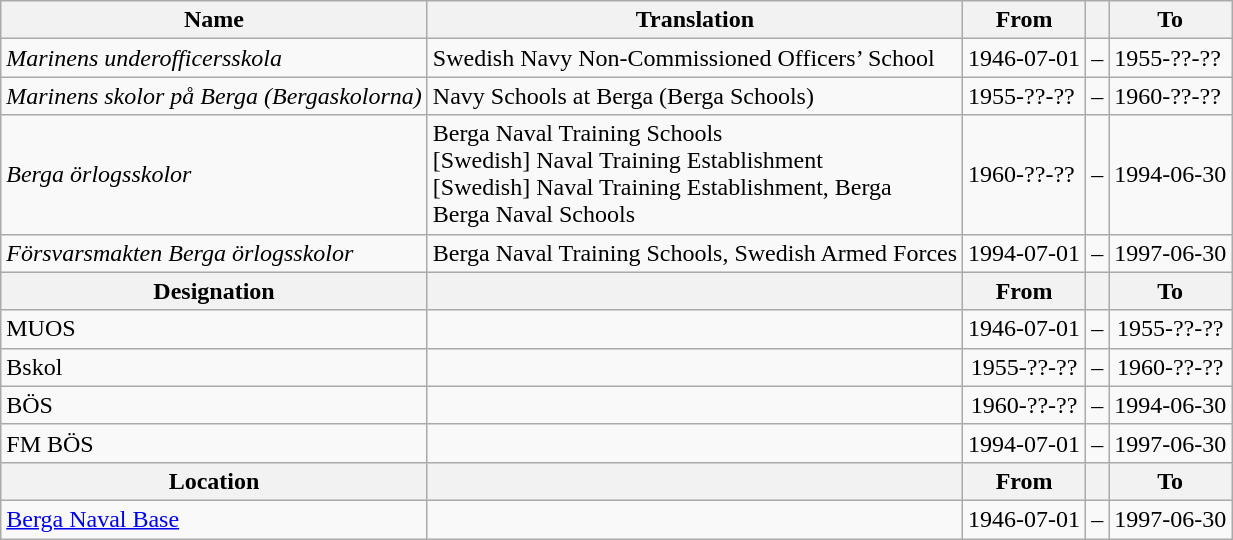<table class="wikitable">
<tr>
<th style="font-weight:bold;">Name</th>
<th style="font-weight:bold;">Translation</th>
<th style="text-align: center; font-weight:bold;">From</th>
<th></th>
<th style="text-align: center; font-weight:bold;">To</th>
</tr>
<tr>
<td style="font-style:italic;">Marinens underofficersskola</td>
<td>Swedish Navy Non-Commissioned Officers’ School</td>
<td>1946-07-01</td>
<td>–</td>
<td>1955-??-??</td>
</tr>
<tr>
<td style="font-style:italic;">Marinens skolor på Berga (Bergaskolorna)</td>
<td>Navy Schools at Berga (Berga Schools)</td>
<td>1955-??-??</td>
<td>–</td>
<td>1960-??-??</td>
</tr>
<tr>
<td style="font-style:italic;">Berga örlogsskolor</td>
<td>Berga Naval Training Schools<br>[Swedish] Naval Training Establishment<br>[Swedish] Naval Training Establishment, Berga<br>Berga Naval Schools</td>
<td>1960-??-??</td>
<td>–</td>
<td>1994-06-30</td>
</tr>
<tr>
<td style="font-style:italic;">Försvarsmakten Berga örlogsskolor</td>
<td>Berga Naval Training Schools, Swedish Armed Forces</td>
<td>1994-07-01</td>
<td>–</td>
<td>1997-06-30</td>
</tr>
<tr>
<th style="font-weight:bold;">Designation</th>
<th style="font-weight:bold;"></th>
<th style="text-align: center; font-weight:bold;">From</th>
<th></th>
<th style="text-align: center; font-weight:bold;">To</th>
</tr>
<tr>
<td>MUOS</td>
<td></td>
<td style="text-align: center;">1946-07-01</td>
<td style="text-align: center;">–</td>
<td style="text-align: center;">1955-??-??</td>
</tr>
<tr>
<td>Bskol</td>
<td></td>
<td style="text-align: center;">1955-??-??</td>
<td>–</td>
<td style="text-align: center;">1960-??-??</td>
</tr>
<tr>
<td>BÖS</td>
<td></td>
<td style="text-align: center;">1960-??-??</td>
<td style="text-align: center;">–</td>
<td style="text-align: center;">1994-06-30</td>
</tr>
<tr>
<td>FM BÖS</td>
<td></td>
<td style="text-align: center;">1994-07-01</td>
<td style="text-align: center;">–</td>
<td style="text-align: center;">1997-06-30</td>
</tr>
<tr>
<th style="font-weight:bold;">Location</th>
<th style="font-weight:bold;"></th>
<th style="text-align: center; font-weight:bold;">From</th>
<th></th>
<th style="text-align: center; font-weight:bold;">To</th>
</tr>
<tr>
<td><a href='#'>Berga Naval Base</a></td>
<td></td>
<td style="text-align: center;">1946-07-01</td>
<td style="text-align: center;">–</td>
<td style="text-align: center;">1997-06-30</td>
</tr>
</table>
